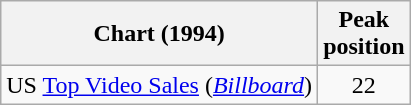<table class="wikitable sortable">
<tr>
<th>Chart (1994)</th>
<th>Peak<br>position</th>
</tr>
<tr>
<td>US <a href='#'>Top Video Sales</a> (<em><a href='#'>Billboard</a></em>)</td>
<td align="center">22</td>
</tr>
</table>
